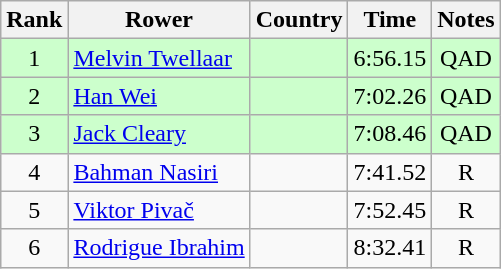<table class="wikitable" style="text-align:center">
<tr>
<th>Rank</th>
<th>Rower</th>
<th>Country</th>
<th>Time</th>
<th>Notes</th>
</tr>
<tr bgcolor=ccffcc>
<td>1</td>
<td align="left"><a href='#'>Melvin Twellaar</a></td>
<td align="left"></td>
<td>6:56.15</td>
<td>QAD</td>
</tr>
<tr bgcolor=ccffcc>
<td>2</td>
<td align="left"><a href='#'>Han Wei</a></td>
<td align="left"></td>
<td>7:02.26</td>
<td>QAD</td>
</tr>
<tr bgcolor=ccffcc>
<td>3</td>
<td align="left"><a href='#'>Jack Cleary</a></td>
<td align="left"></td>
<td>7:08.46</td>
<td>QAD</td>
</tr>
<tr>
<td>4</td>
<td align="left"><a href='#'>Bahman Nasiri</a></td>
<td align="left"></td>
<td>7:41.52</td>
<td>R</td>
</tr>
<tr>
<td>5</td>
<td align="left"><a href='#'>Viktor Pivač</a></td>
<td align="left"></td>
<td>7:52.45</td>
<td>R</td>
</tr>
<tr>
<td>6</td>
<td align="left"><a href='#'>Rodrigue Ibrahim</a></td>
<td align="left"></td>
<td>8:32.41</td>
<td>R</td>
</tr>
</table>
